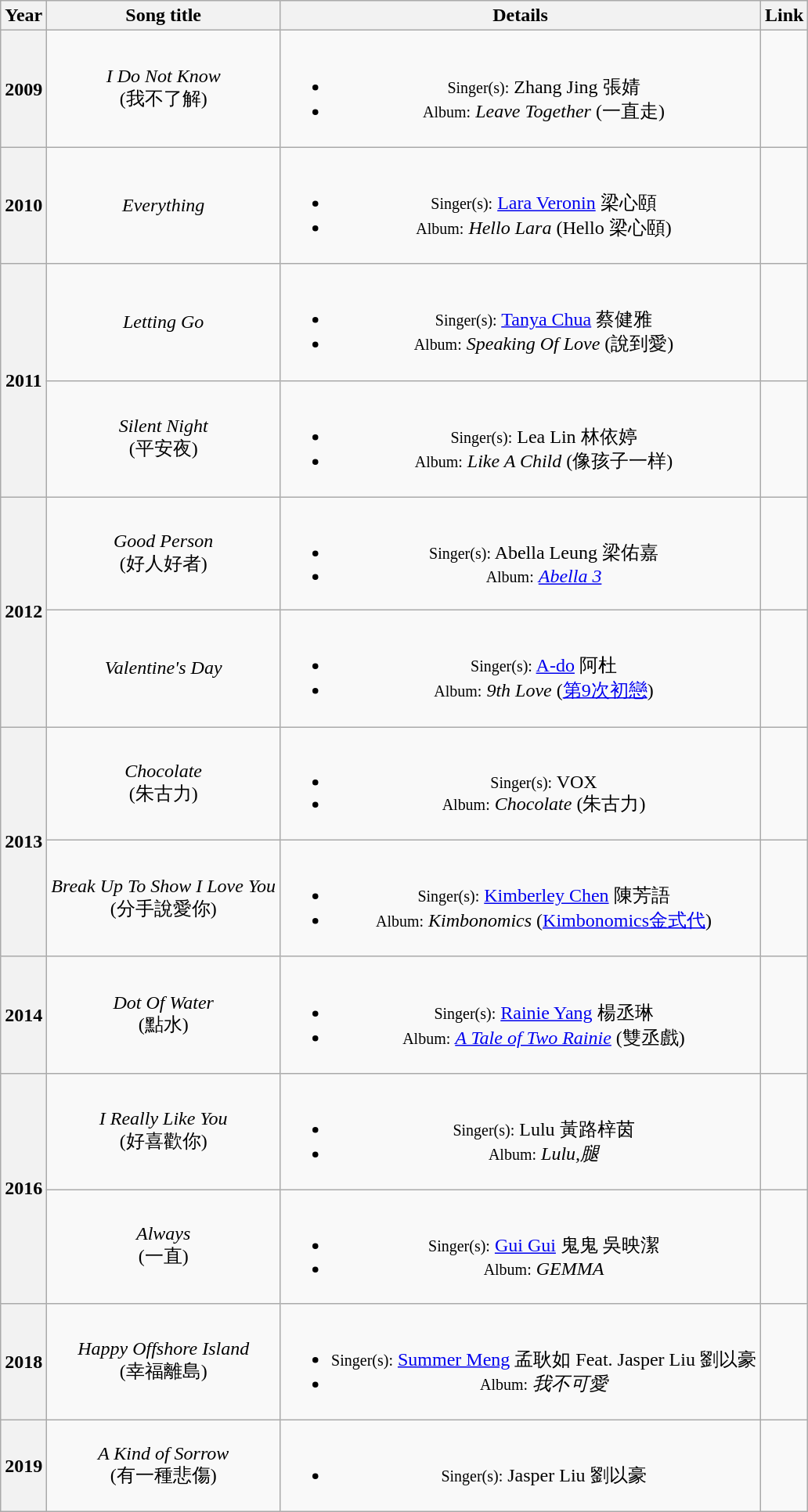<table class="wikitable plainrowheaders sortable">
<tr>
<th>Year</th>
<th>Song title</th>
<th>Details</th>
<th>Link</th>
</tr>
<tr align=center>
<th scope="row">2009</th>
<td><em>I Do Not Know</em><br>(我不了解)</td>
<td><br><ul><li><small>Singer(s):</small> Zhang Jing 張婧</li><li><small>Album:</small> <em>Leave Together</em> (一直走)</li></ul></td>
<td></td>
</tr>
<tr align=center>
<th scope="row">2010</th>
<td><em>Everything</em></td>
<td><br><ul><li><small>Singer(s):</small> <a href='#'>Lara Veronin</a> 梁心頤</li><li><small>Album:</small> <em>Hello Lara</em> (Hello 梁心頤)</li></ul></td>
<td></td>
</tr>
<tr align=center>
<th scope="row" rowspan=2>2011</th>
<td><em>Letting Go</em></td>
<td><br><ul><li><small>Singer(s):</small> <a href='#'>Tanya Chua</a> 蔡健雅</li><li><small>Album:</small> <em>Speaking Of Love</em> (說到愛)</li></ul></td>
<td></td>
</tr>
<tr align=center>
<td><em>Silent Night</em><br>(平安夜)</td>
<td><br><ul><li><small>Singer(s):</small> Lea Lin 林依婷</li><li><small>Album:</small> <em>Like A Child</em> (像孩子一样)</li></ul></td>
<td></td>
</tr>
<tr align=center>
<th scope="row" rowspan=2>2012</th>
<td><em>Good Person</em><br>(好人好者)</td>
<td><br><ul><li><small>Singer(s):</small> Abella Leung 梁佑嘉</li><li><small>Album:</small> <em><a href='#'>Abella 3</a></em></li></ul></td>
<td></td>
</tr>
<tr align=center>
<td><em>Valentine's Day</em></td>
<td><br><ul><li><small>Singer(s):</small> <a href='#'>A-do</a> 阿杜</li><li><small>Album:</small> <em>9th Love</em> (<a href='#'>第9次初戀</a>)</li></ul></td>
<td></td>
</tr>
<tr align=center>
<th scope="row" rowspan=2>2013</th>
<td><em>Chocolate</em><br>(朱古力)</td>
<td><br><ul><li><small>Singer(s):</small> VOX</li><li><small>Album:</small> <em>Chocolate</em> (朱古力)</li></ul></td>
<td></td>
</tr>
<tr align=center>
<td><em>Break Up To Show I Love You</em><br>(分手說愛你)</td>
<td><br><ul><li><small>Singer(s):</small> <a href='#'>Kimberley Chen</a> 陳芳語</li><li><small>Album:</small> <em>Kimbonomics</em> (<a href='#'>Kimbonomics金式代</a>)</li></ul></td>
<td></td>
</tr>
<tr align=center>
<th scope="row">2014</th>
<td><em>Dot Of Water</em><br>(點水)</td>
<td><br><ul><li><small>Singer(s):</small> <a href='#'>Rainie Yang</a> 楊丞琳</li><li><small>Album:</small> <em><a href='#'>A Tale of Two Rainie</a></em> (雙丞戲)</li></ul></td>
<td></td>
</tr>
<tr align=center>
<th scope="row" rowspan=2>2016</th>
<td><em>I Really Like You</em><br>(好喜歡你)</td>
<td><br><ul><li><small>Singer(s):</small> Lulu 黃路梓茵</li><li><small>Album:</small> <em>Lulu,腿</em></li></ul></td>
<td></td>
</tr>
<tr align=center>
<td><em>Always</em><br>(一直)</td>
<td><br><ul><li><small>Singer(s):</small> <a href='#'>Gui Gui</a> 鬼鬼 吳映潔</li><li><small>Album:</small> <em>GEMMA</em></li></ul></td>
<td></td>
</tr>
<tr align=center>
<th scope="row">2018</th>
<td><em>Happy Offshore Island</em><br>(幸福離島)</td>
<td><br><ul><li><small>Singer(s):</small> <a href='#'>Summer Meng</a> 孟耿如 Feat. Jasper Liu 劉以豪</li><li><small>Album:</small> <em>我不可愛</em></li></ul></td>
<td></td>
</tr>
<tr align=center>
<th scope="row">2019</th>
<td><em>A Kind of Sorrow</em><br>(有一種悲傷)</td>
<td><br><ul><li><small>Singer(s):</small> Jasper Liu 劉以豪</li></ul></td>
<td></td>
</tr>
</table>
